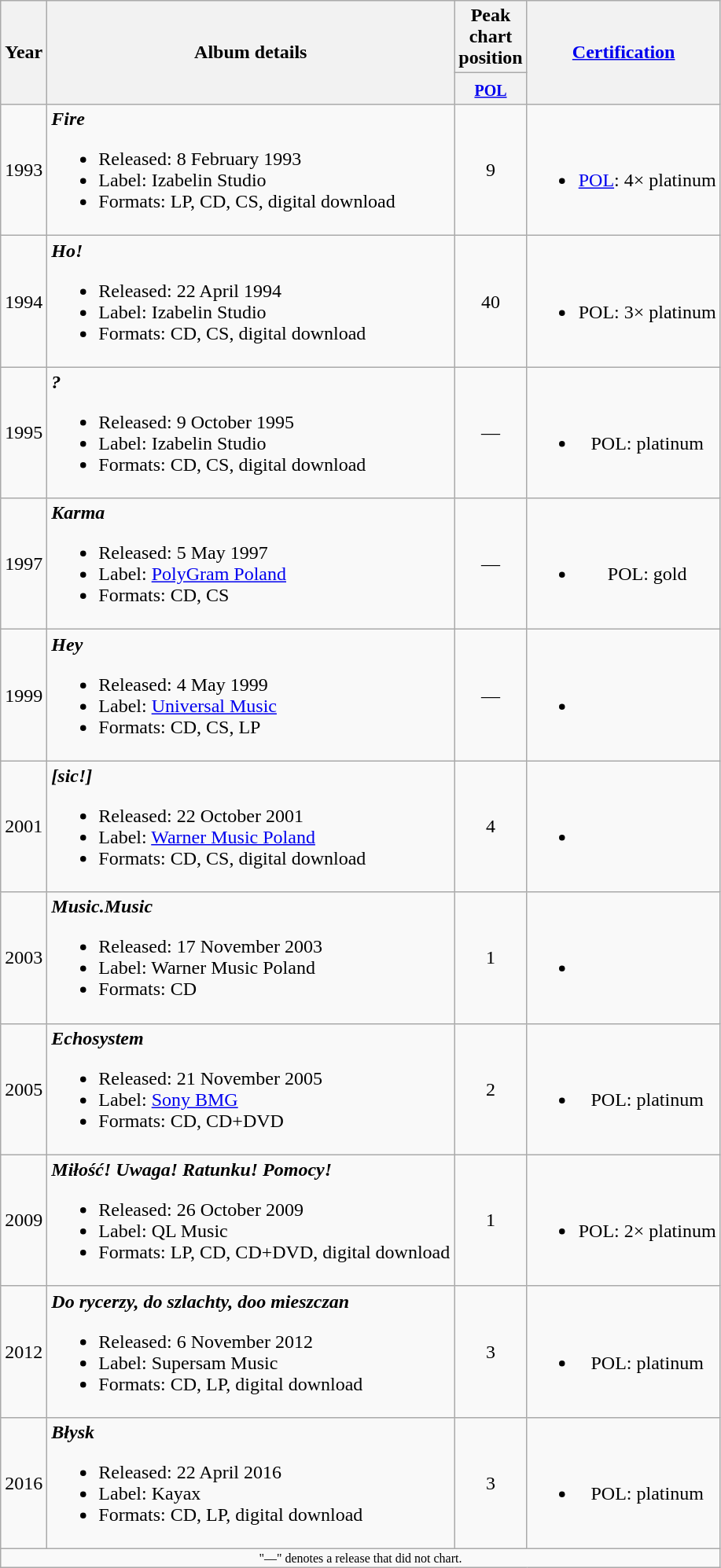<table class=wikitable style=text-align:center;>
<tr>
<th rowspan=2>Year</th>
<th rowspan=2>Album details</th>
<th colspan=1>Peak chart position</th>
<th rowspan=2><a href='#'>Certification</a></th>
</tr>
<tr style="vertical-align:top;line-height:1.2">
<th width=25px><small><a href='#'>POL</a></small><br></th>
</tr>
<tr>
<td>1993</td>
<td align=left><strong><em>Fire</em></strong><br><ul><li>Released: 8 February 1993</li><li>Label: Izabelin Studio</li><li>Formats: LP, CD, CS, digital download</li></ul></td>
<td>9</td>
<td><br><ul><li><a href='#'>POL</a>: 4× platinum</li></ul></td>
</tr>
<tr>
<td>1994</td>
<td align=left><strong><em>Ho!</em></strong><br><ul><li>Released: 22 April 1994</li><li>Label: Izabelin Studio</li><li>Formats: CD, CS, digital download</li></ul></td>
<td>40</td>
<td><br><ul><li>POL: 3× platinum</li></ul></td>
</tr>
<tr>
<td>1995</td>
<td align=left><strong><em>?</em></strong><br><ul><li>Released: 9 October 1995</li><li>Label: Izabelin Studio</li><li>Formats: CD, CS, digital download</li></ul></td>
<td>—</td>
<td><br><ul><li>POL: platinum</li></ul></td>
</tr>
<tr>
<td>1997</td>
<td align=left><strong><em>Karma</em></strong><br><ul><li>Released: 5 May 1997</li><li>Label: <a href='#'>PolyGram Poland</a></li><li>Formats: CD, CS</li></ul></td>
<td>—</td>
<td><br><ul><li>POL: gold</li></ul></td>
</tr>
<tr>
<td>1999</td>
<td align=left><strong><em>Hey</em></strong><br><ul><li>Released: 4 May 1999</li><li>Label: <a href='#'>Universal Music</a></li><li>Formats: CD, CS, LP</li></ul></td>
<td>—</td>
<td><br><ul><li></li></ul></td>
</tr>
<tr>
<td>2001</td>
<td align=left><strong><em>[sic!]</em></strong><br><ul><li>Released: 22 October 2001</li><li>Label: <a href='#'>Warner Music Poland</a></li><li>Formats: CD, CS, digital download</li></ul></td>
<td>4</td>
<td><br><ul><li></li></ul></td>
</tr>
<tr>
<td>2003</td>
<td align=left><strong><em>Music.Music</em></strong><br><ul><li>Released: 17 November 2003</li><li>Label: Warner Music Poland</li><li>Formats: CD</li></ul></td>
<td>1</td>
<td><br><ul><li></li></ul></td>
</tr>
<tr>
<td>2005</td>
<td align=left><strong><em>Echosystem</em></strong><br><ul><li>Released: 21 November 2005</li><li>Label: <a href='#'>Sony BMG</a></li><li>Formats: CD, CD+DVD</li></ul></td>
<td>2</td>
<td><br><ul><li>POL: platinum</li></ul></td>
</tr>
<tr>
<td>2009</td>
<td align=left><strong><em>Miłość! Uwaga! Ratunku! Pomocy!</em></strong><br><ul><li>Released: 26 October 2009</li><li>Label: QL Music</li><li>Formats: LP, CD, CD+DVD, digital download</li></ul></td>
<td>1</td>
<td><br><ul><li>POL: 2× platinum</li></ul></td>
</tr>
<tr>
<td>2012</td>
<td align=left><strong><em>Do rycerzy, do szlachty, doo mieszczan</em></strong><br><ul><li>Released: 6 November 2012</li><li>Label: Supersam Music</li><li>Formats: CD, LP, digital download</li></ul></td>
<td>3</td>
<td><br><ul><li>POL: platinum</li></ul></td>
</tr>
<tr>
<td>2016</td>
<td align=left><strong><em>Błysk</em></strong><br><ul><li>Released: 22 April 2016</li><li>Label: Kayax</li><li>Formats: CD, LP, digital download</li></ul></td>
<td>3</td>
<td><br><ul><li>POL: platinum</li></ul></td>
</tr>
<tr>
<td colspan=10 style=font-size:8pt;>"—" denotes a release that did not chart.</td>
</tr>
</table>
